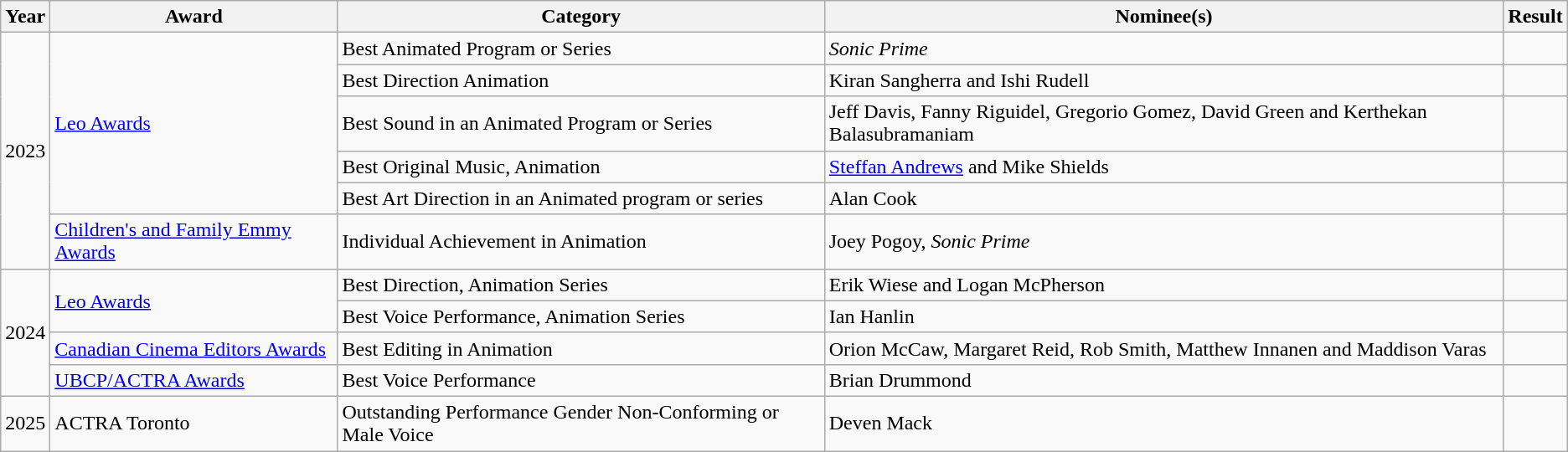<table class="wikitable">
<tr>
<th scope="col">Year</th>
<th scope="col">Award</th>
<th scope="col">Category</th>
<th scope="col">Nominee(s)</th>
<th scope="col">Result</th>
</tr>
<tr>
<td rowspan=6>2023</td>
<td scope="rowgroup" rowspan=5><a href='#'>Leo Awards</a></td>
<td>Best Animated Program or Series</td>
<td><em>Sonic Prime</em></td>
<td></td>
</tr>
<tr>
<td>Best Direction Animation</td>
<td>Kiran Sangherra and Ishi Rudell </td>
<td></td>
</tr>
<tr>
<td>Best Sound in an Animated Program or Series</td>
<td>Jeff Davis, Fanny Riguidel, Gregorio Gomez, David Green and Kerthekan Balasubramaniam  </td>
<td></td>
</tr>
<tr>
<td>Best Original Music, Animation</td>
<td><a href='#'>Steffan Andrews</a> and Mike Shields </td>
<td></td>
</tr>
<tr>
<td>Best Art Direction in an Animated program or series</td>
<td>Alan Cook </td>
<td></td>
</tr>
<tr>
<td scope="rowgroup" rowspan=1><a href='#'>Children's and Family Emmy Awards</a></td>
<td>Individual Achievement in Animation</td>
<td>Joey Pogoy, <em>Sonic Prime</em></td>
<td></td>
</tr>
<tr>
<td rowspan=4>2024</td>
<td scope="rowgroup" rowspan=2><a href='#'>Leo Awards</a></td>
<td>Best Direction, Animation Series</td>
<td>Erik Wiese and Logan McPherson </td>
<td></td>
</tr>
<tr>
<td>Best Voice Performance, Animation Series</td>
<td>Ian Hanlin </td>
<td></td>
</tr>
<tr>
<td scope="rowgroup" rowspan=1><a href='#'>Canadian Cinema Editors Awards</a></td>
<td>Best Editing in Animation</td>
<td>Orion McCaw, Margaret Reid, Rob Smith, Matthew Innanen and Maddison Varas </td>
<td></td>
</tr>
<tr>
<td scope="rowgroup" rowspan=1><a href='#'>UBCP/ACTRA Awards</a></td>
<td>Best Voice Performance</td>
<td>Brian Drummond </td>
<td></td>
</tr>
<tr>
<td rowspan=1>2025</td>
<td scope="rowgroup" rowspan=1>ACTRA Toronto</td>
<td>Outstanding Performance Gender Non-Conforming or Male Voice</td>
<td>Deven Mack </td>
<td></td>
</tr>
</table>
